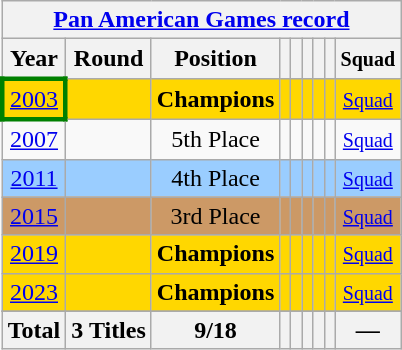<table class="wikitable" style="text-align: center;">
<tr>
<th colspan=9><a href='#'>Pan American Games record</a></th>
</tr>
<tr>
<th>Year</th>
<th>Round</th>
<th>Position</th>
<th></th>
<th></th>
<th></th>
<th></th>
<th></th>
<th><small>Squad</small></th>
</tr>
<tr bgcolor=gold>
<td style="border: 3px solid green"> <a href='#'>2003</a></td>
<td></td>
<td><strong>Champions</strong></td>
<td></td>
<td></td>
<td></td>
<td></td>
<td></td>
<td><small><a href='#'>Squad</a></small></td>
</tr>
<tr>
<td> <a href='#'>2007</a></td>
<td></td>
<td>5th Place</td>
<td></td>
<td></td>
<td></td>
<td></td>
<td></td>
<td><small><a href='#'>Squad</a></small></td>
</tr>
<tr bgcolor=#9acdff>
<td> <a href='#'>2011</a></td>
<td></td>
<td>4th Place</td>
<td></td>
<td></td>
<td></td>
<td></td>
<td></td>
<td><small><a href='#'>Squad</a></small></td>
</tr>
<tr bgcolor=cc9966>
<td> <a href='#'>2015</a></td>
<td></td>
<td>3rd Place</td>
<td></td>
<td></td>
<td></td>
<td></td>
<td></td>
<td><small><a href='#'>Squad</a></small></td>
</tr>
<tr bgcolor=gold>
<td> <a href='#'>2019</a></td>
<td></td>
<td><strong>Champions</strong></td>
<td></td>
<td></td>
<td></td>
<td></td>
<td></td>
<td><small><a href='#'>Squad</a></small></td>
</tr>
<tr bgcolor=gold>
<td> <a href='#'>2023</a></td>
<td></td>
<td><strong>Champions</strong></td>
<td></td>
<td></td>
<td></td>
<td></td>
<td></td>
<td><small><a href='#'>Squad</a></small></td>
</tr>
<tr>
</tr>
<tr>
<th>Total</th>
<th>3 Titles</th>
<th>9/18</th>
<th></th>
<th></th>
<th></th>
<th></th>
<th></th>
<th>—</th>
</tr>
</table>
